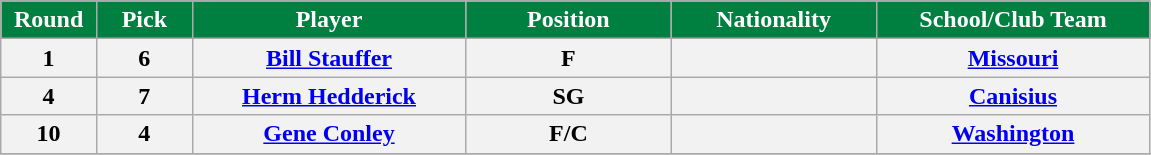<table class="wikitable sortable sortable">
<tr>
<th style="background:#008040; color:white" width="7%">Round</th>
<th style="background:#008040; color:white" width="7%">Pick</th>
<th style="background:#008040; color:white" width="20%">Player</th>
<th style="background:#008040; color:white" width="15%">Position</th>
<th style="background:#008040; color:white" width="15%">Nationality</th>
<th style="background:#008040; color:white" width="20%">School/Club Team</th>
</tr>
<tr>
<th>1</th>
<th>6</th>
<th><a href='#'>Bill Stauffer</a></th>
<th>F</th>
<th></th>
<th><a href='#'>Missouri</a></th>
</tr>
<tr>
<th>4</th>
<th>7</th>
<th><a href='#'>Herm Hedderick</a></th>
<th>SG</th>
<th></th>
<th><a href='#'>Canisius</a></th>
</tr>
<tr>
<th>10</th>
<th>4</th>
<th><a href='#'>Gene Conley</a></th>
<th>F/C</th>
<th></th>
<th><a href='#'>Washington</a></th>
</tr>
<tr>
</tr>
</table>
